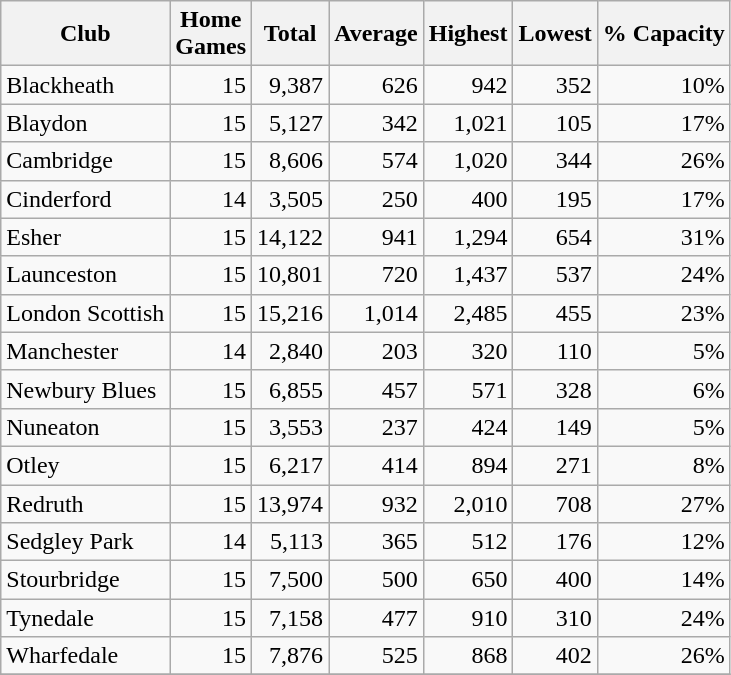<table class="wikitable sortable" style="text-align:right">
<tr>
<th>Club</th>
<th>Home<br>Games</th>
<th>Total</th>
<th>Average</th>
<th>Highest</th>
<th>Lowest</th>
<th>% Capacity</th>
</tr>
<tr>
<td style="text-align:left">Blackheath</td>
<td>15</td>
<td>9,387</td>
<td>626</td>
<td>942</td>
<td>352</td>
<td>10%</td>
</tr>
<tr>
<td style="text-align:left">Blaydon</td>
<td>15</td>
<td>5,127</td>
<td>342</td>
<td>1,021</td>
<td>105</td>
<td>17%</td>
</tr>
<tr>
<td style="text-align:left">Cambridge</td>
<td>15</td>
<td>8,606</td>
<td>574</td>
<td>1,020</td>
<td>344</td>
<td>26%</td>
</tr>
<tr>
<td style="text-align:left">Cinderford</td>
<td>14</td>
<td>3,505</td>
<td>250</td>
<td>400</td>
<td>195</td>
<td>17%</td>
</tr>
<tr>
<td style="text-align:left">Esher</td>
<td>15</td>
<td>14,122</td>
<td>941</td>
<td>1,294</td>
<td>654</td>
<td>31%</td>
</tr>
<tr>
<td style="text-align:left">Launceston</td>
<td>15</td>
<td>10,801</td>
<td>720</td>
<td>1,437</td>
<td>537</td>
<td>24%</td>
</tr>
<tr>
<td style="text-align:left">London Scottish</td>
<td>15</td>
<td>15,216</td>
<td>1,014</td>
<td>2,485</td>
<td>455</td>
<td>23%</td>
</tr>
<tr>
<td style="text-align:left">Manchester</td>
<td>14</td>
<td>2,840</td>
<td>203</td>
<td>320</td>
<td>110</td>
<td>5%</td>
</tr>
<tr>
<td style="text-align:left">Newbury Blues</td>
<td>15</td>
<td>6,855</td>
<td>457</td>
<td>571</td>
<td>328</td>
<td>6%</td>
</tr>
<tr>
<td style="text-align:left">Nuneaton</td>
<td>15</td>
<td>3,553</td>
<td>237</td>
<td>424</td>
<td>149</td>
<td>5%</td>
</tr>
<tr>
<td style="text-align:left">Otley</td>
<td>15</td>
<td>6,217</td>
<td>414</td>
<td>894</td>
<td>271</td>
<td>8%</td>
</tr>
<tr>
<td style="text-align:left">Redruth</td>
<td>15</td>
<td>13,974</td>
<td>932</td>
<td>2,010</td>
<td>708</td>
<td>27%</td>
</tr>
<tr>
<td style="text-align:left">Sedgley Park</td>
<td>14</td>
<td>5,113</td>
<td>365</td>
<td>512</td>
<td>176</td>
<td>12%</td>
</tr>
<tr>
<td style="text-align:left">Stourbridge</td>
<td>15</td>
<td>7,500</td>
<td>500</td>
<td>650</td>
<td>400</td>
<td>14%</td>
</tr>
<tr>
<td style="text-align:left">Tynedale</td>
<td>15</td>
<td>7,158</td>
<td>477</td>
<td>910</td>
<td>310</td>
<td>24%</td>
</tr>
<tr>
<td style="text-align:left">Wharfedale</td>
<td>15</td>
<td>7,876</td>
<td>525</td>
<td>868</td>
<td>402</td>
<td>26%</td>
</tr>
<tr>
</tr>
</table>
